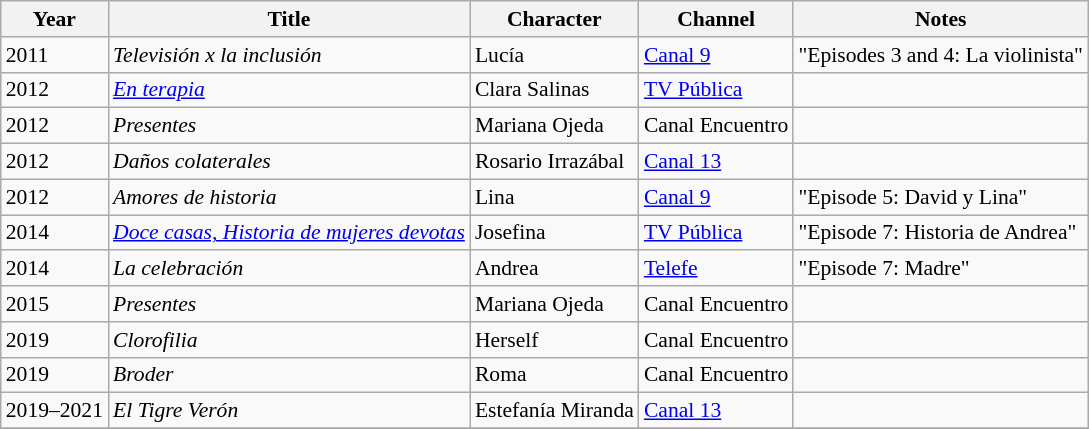<table class="wikitable" style="font-size: 90%;">
<tr>
<th>Year</th>
<th>Title</th>
<th>Character</th>
<th>Channel</th>
<th>Notes</th>
</tr>
<tr>
<td>2011</td>
<td><em>Televisión x la inclusión</em></td>
<td>Lucía</td>
<td><a href='#'>Canal 9</a></td>
<td>"Episodes 3 and 4: La violinista"</td>
</tr>
<tr>
<td>2012</td>
<td><em><a href='#'>En terapia</a></em></td>
<td>Clara Salinas</td>
<td><a href='#'>TV Pública</a></td>
<td></td>
</tr>
<tr>
<td>2012</td>
<td><em>Presentes</em></td>
<td>Mariana Ojeda</td>
<td>Canal Encuentro</td>
<td></td>
</tr>
<tr>
<td>2012</td>
<td><em>Daños colaterales</em></td>
<td>Rosario Irrazábal</td>
<td><a href='#'>Canal 13</a></td>
<td></td>
</tr>
<tr>
<td>2012</td>
<td><em>Amores de historia</em></td>
<td>Lina</td>
<td><a href='#'>Canal 9</a></td>
<td>"Episode 5: David y Lina"</td>
</tr>
<tr>
<td>2014</td>
<td><em><a href='#'>Doce casas, Historia de mujeres devotas</a></em></td>
<td>Josefina</td>
<td><a href='#'>TV Pública</a></td>
<td>"Episode 7: Historia de Andrea"</td>
</tr>
<tr>
<td>2014</td>
<td><em>La celebración</em></td>
<td>Andrea</td>
<td><a href='#'>Telefe</a></td>
<td>"Episode 7: Madre"</td>
</tr>
<tr>
<td>2015</td>
<td><em>Presentes</em></td>
<td>Mariana Ojeda</td>
<td>Canal Encuentro</td>
<td></td>
</tr>
<tr>
<td>2019</td>
<td><em>Clorofilia</em></td>
<td>Herself</td>
<td>Canal Encuentro</td>
<td></td>
</tr>
<tr>
<td>2019</td>
<td><em>Broder</em></td>
<td>Roma</td>
<td>Canal Encuentro</td>
<td></td>
</tr>
<tr>
<td>2019–2021</td>
<td><em>El Tigre Verón</em></td>
<td>Estefanía Miranda</td>
<td><a href='#'>Canal 13</a></td>
<td></td>
</tr>
<tr>
</tr>
</table>
